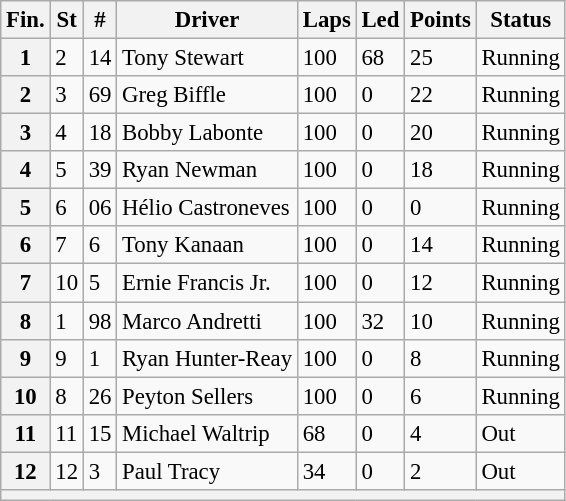<table class="wikitable" style="font-size:95%">
<tr>
<th>Fin.</th>
<th>St</th>
<th>#</th>
<th>Driver</th>
<th>Laps</th>
<th>Led</th>
<th>Points</th>
<th>Status</th>
</tr>
<tr>
<th>1</th>
<td>2</td>
<td>14</td>
<td>Tony Stewart</td>
<td>100</td>
<td>68</td>
<td>25</td>
<td>Running</td>
</tr>
<tr>
<th>2</th>
<td>3</td>
<td>69</td>
<td>Greg Biffle</td>
<td>100</td>
<td>0</td>
<td>22</td>
<td>Running</td>
</tr>
<tr>
<th>3</th>
<td>4</td>
<td>18</td>
<td>Bobby Labonte</td>
<td>100</td>
<td>0</td>
<td>20</td>
<td>Running</td>
</tr>
<tr>
<th>4</th>
<td>5</td>
<td>39</td>
<td>Ryan Newman</td>
<td>100</td>
<td>0</td>
<td>18</td>
<td>Running</td>
</tr>
<tr>
<th>5</th>
<td>6</td>
<td>06</td>
<td>Hélio Castroneves</td>
<td>100</td>
<td>0</td>
<td>0</td>
<td>Running</td>
</tr>
<tr>
<th>6</th>
<td>7</td>
<td>6</td>
<td>Tony Kanaan</td>
<td>100</td>
<td>0</td>
<td>14</td>
<td>Running</td>
</tr>
<tr>
<th>7</th>
<td>10</td>
<td>5</td>
<td>Ernie Francis Jr.</td>
<td>100</td>
<td>0</td>
<td>12</td>
<td>Running</td>
</tr>
<tr>
<th>8</th>
<td>1</td>
<td>98</td>
<td>Marco Andretti</td>
<td>100</td>
<td>32</td>
<td>10</td>
<td>Running</td>
</tr>
<tr>
<th>9</th>
<td>9</td>
<td>1</td>
<td>Ryan Hunter-Reay</td>
<td>100</td>
<td>0</td>
<td>8</td>
<td>Running</td>
</tr>
<tr>
<th>10</th>
<td>8</td>
<td>26</td>
<td>Peyton Sellers</td>
<td>100</td>
<td>0</td>
<td>6</td>
<td>Running</td>
</tr>
<tr>
<th>11</th>
<td>11</td>
<td>15</td>
<td>Michael Waltrip</td>
<td>68</td>
<td>0</td>
<td>4</td>
<td>Out</td>
</tr>
<tr>
<th>12</th>
<td>12</td>
<td>3</td>
<td>Paul Tracy</td>
<td>34</td>
<td>0</td>
<td>2</td>
<td>Out</td>
</tr>
<tr>
<th colspan="9"></th>
</tr>
</table>
